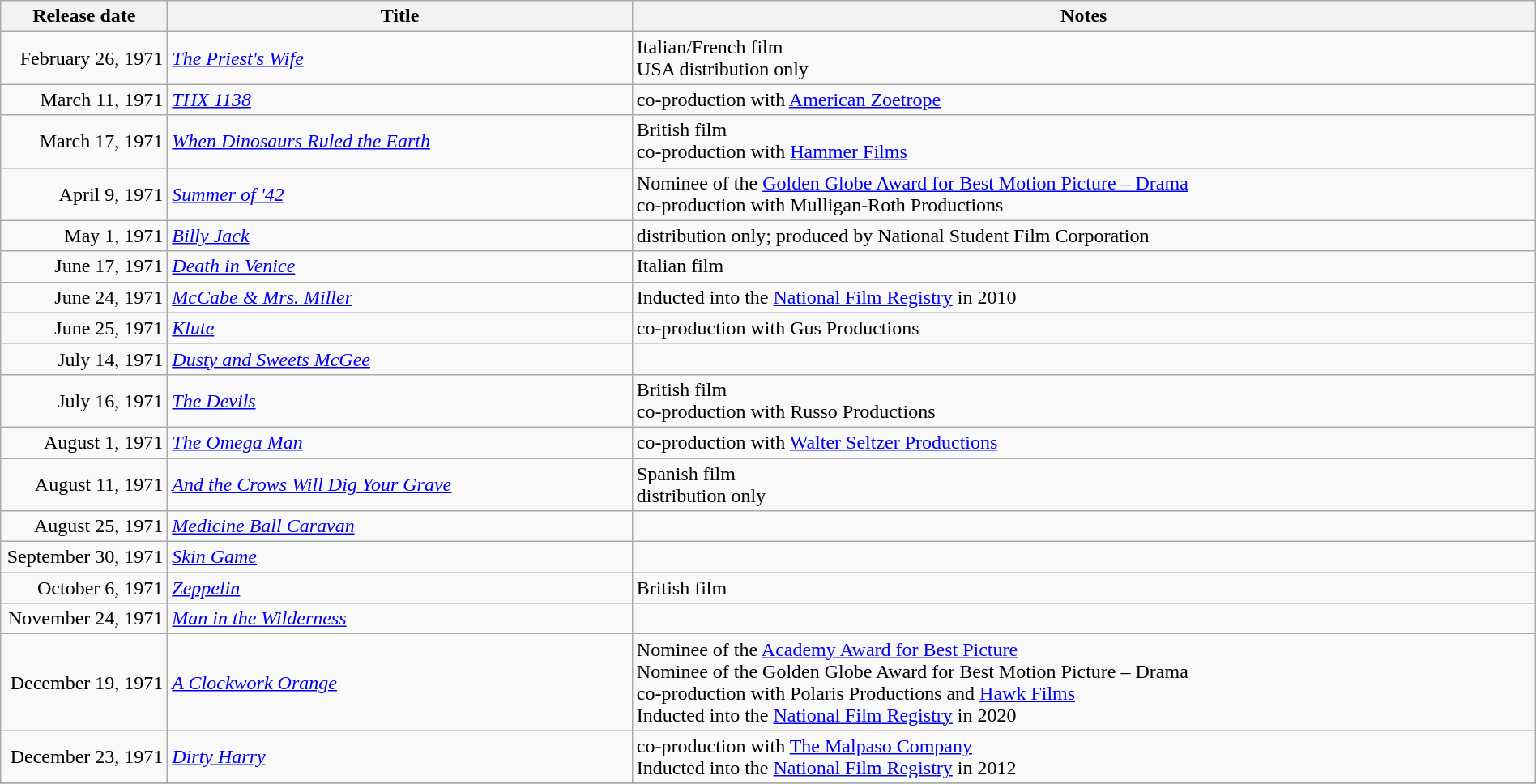<table class="wikitable sortable" style="width:100%;">
<tr>
<th scope="col" style="width:130px;">Release date</th>
<th>Title</th>
<th>Notes</th>
</tr>
<tr>
<td style="text-align:right;">February 26, 1971</td>
<td><em><a href='#'>The Priest's Wife</a></em></td>
<td>Italian/French film<br>USA distribution only</td>
</tr>
<tr>
<td style="text-align:right;">March 11, 1971</td>
<td><em><a href='#'>THX 1138</a></em></td>
<td>co-production with <a href='#'>American Zoetrope</a></td>
</tr>
<tr>
<td style="text-align:right;">March 17, 1971</td>
<td><em><a href='#'>When Dinosaurs Ruled the Earth</a></em></td>
<td>British film<br>co-production with <a href='#'>Hammer Films</a></td>
</tr>
<tr>
<td style="text-align:right;">April 9, 1971</td>
<td><em><a href='#'>Summer of '42</a></em></td>
<td>Nominee of the <a href='#'>Golden Globe Award for Best Motion Picture – Drama</a><br>co-production with Mulligan-Roth Productions</td>
</tr>
<tr>
<td style="text-align:right;">May 1, 1971</td>
<td><em><a href='#'>Billy Jack</a></em></td>
<td>distribution only; produced by National Student Film Corporation</td>
</tr>
<tr>
<td style="text-align:right;">June 17, 1971</td>
<td><em><a href='#'>Death in Venice</a></em></td>
<td>Italian film</td>
</tr>
<tr>
<td style="text-align:right;">June 24, 1971</td>
<td><em><a href='#'>McCabe & Mrs. Miller</a></em></td>
<td>Inducted into the <a href='#'>National Film Registry</a> in 2010</td>
</tr>
<tr>
<td style="text-align:right;">June 25, 1971</td>
<td><em><a href='#'>Klute</a></em></td>
<td>co-production with Gus Productions</td>
</tr>
<tr>
<td style="text-align:right;">July 14, 1971</td>
<td><em><a href='#'>Dusty and Sweets McGee</a></em></td>
<td></td>
</tr>
<tr>
<td style="text-align:right;">July 16, 1971</td>
<td><em><a href='#'>The Devils</a></em></td>
<td>British film<br>co-production with Russo Productions</td>
</tr>
<tr>
<td style="text-align:right;">August 1, 1971</td>
<td><em><a href='#'>The Omega Man</a></em></td>
<td>co-production with <a href='#'>Walter Seltzer Productions</a></td>
</tr>
<tr>
<td style="text-align:right;">August 11, 1971</td>
<td><em><a href='#'>And the Crows Will Dig Your Grave</a></em></td>
<td>Spanish film<br>distribution only</td>
</tr>
<tr>
<td style="text-align:right;">August 25, 1971</td>
<td><em><a href='#'>Medicine Ball Caravan</a></em></td>
<td></td>
</tr>
<tr>
<td style="text-align:right;">September 30, 1971</td>
<td><em><a href='#'>Skin Game</a></em></td>
<td></td>
</tr>
<tr>
<td style="text-align:right;">October 6, 1971</td>
<td><em><a href='#'>Zeppelin</a></em></td>
<td>British film</td>
</tr>
<tr>
<td style="text-align:right;">November 24, 1971</td>
<td><em><a href='#'>Man in the Wilderness</a></em></td>
<td></td>
</tr>
<tr>
<td style="text-align:right;">December 19, 1971</td>
<td><em><a href='#'>A Clockwork Orange</a></em></td>
<td>Nominee of the <a href='#'>Academy Award for Best Picture</a><br>Nominee of the Golden Globe Award for Best Motion Picture – Drama<br>co-production with Polaris Productions and <a href='#'>Hawk Films</a><br>Inducted into the <a href='#'>National Film Registry</a> in 2020</td>
</tr>
<tr>
<td style="text-align:right;">December 23, 1971</td>
<td><em><a href='#'>Dirty Harry</a></em></td>
<td>co-production with <a href='#'>The Malpaso Company</a><br>Inducted into the <a href='#'>National Film Registry</a> in 2012</td>
</tr>
<tr>
</tr>
</table>
